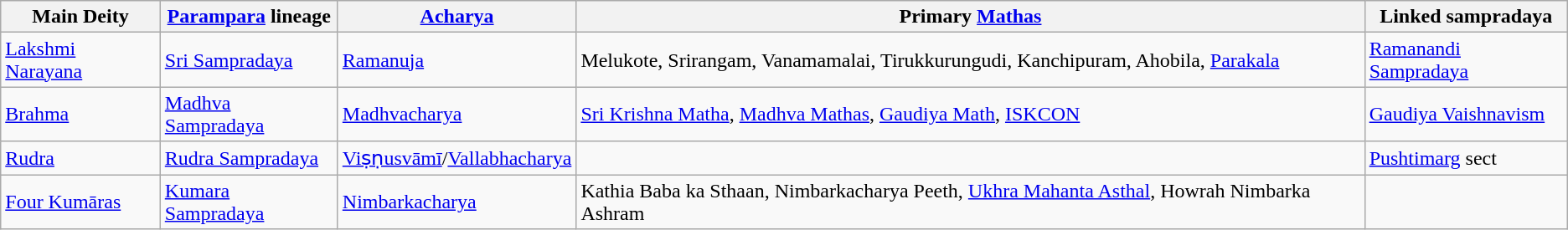<table class="wikitable">
<tr>
<th>Main Deity</th>
<th><a href='#'>Parampara</a> lineage</th>
<th><a href='#'>Acharya</a></th>
<th>Primary <a href='#'>Mathas</a></th>
<th>Linked sampradaya</th>
</tr>
<tr>
<td><a href='#'>Lakshmi Narayana</a></td>
<td><a href='#'>Sri Sampradaya</a></td>
<td><a href='#'>Ramanuja</a></td>
<td>Melukote, Srirangam, Vanamamalai, Tirukkurungudi, Kanchipuram, Ahobila, <a href='#'>Parakala</a></td>
<td><a href='#'>Ramanandi Sampradaya</a></td>
</tr>
<tr>
<td><a href='#'>Brahma</a> </td>
<td><a href='#'>Madhva Sampradaya</a></td>
<td><a href='#'>Madhvacharya</a></td>
<td><a href='#'>Sri Krishna Matha</a>, <a href='#'>Madhva Mathas</a>, <a href='#'>Gaudiya Math</a>, <a href='#'>ISKCON</a></td>
<td><a href='#'>Gaudiya Vaishnavism</a></td>
</tr>
<tr>
<td><a href='#'>Rudra</a></td>
<td><a href='#'>Rudra Sampradaya</a></td>
<td><a href='#'>Viṣṇusvāmī</a>/<a href='#'>Vallabhacharya</a></td>
<td></td>
<td><a href='#'>Pushtimarg</a> sect</td>
</tr>
<tr>
<td><a href='#'>Four Kumāras</a></td>
<td><a href='#'>Kumara Sampradaya</a></td>
<td><a href='#'>Nimbarkacharya</a></td>
<td>Kathia Baba ka Sthaan, Nimbarkacharya Peeth, <a href='#'>Ukhra Mahanta Asthal</a>, Howrah Nimbarka Ashram</td>
<td></td>
</tr>
</table>
